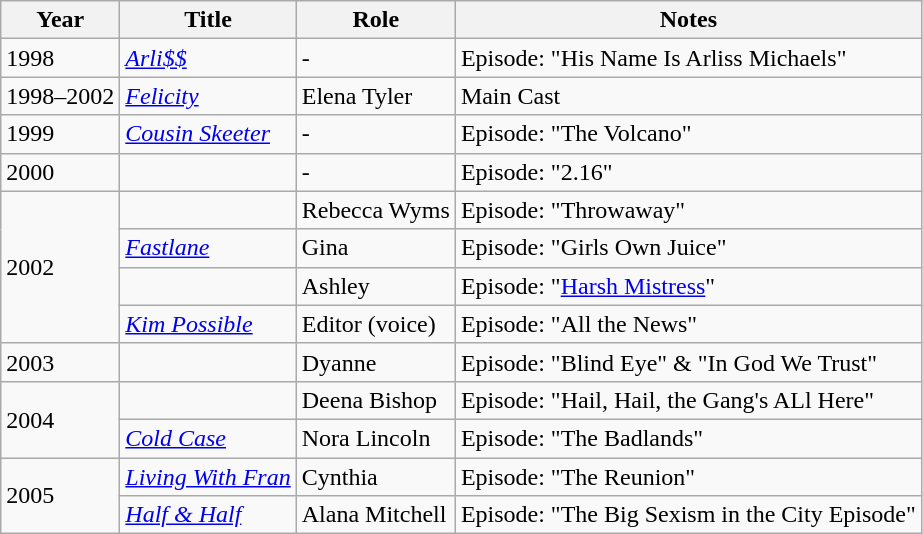<table class="wikitable sortable">
<tr>
<th>Year</th>
<th>Title</th>
<th>Role</th>
<th>Notes</th>
</tr>
<tr>
<td>1998</td>
<td><em><a href='#'>Arli$$</a></em></td>
<td>-</td>
<td>Episode: "His Name Is Arliss Michaels"</td>
</tr>
<tr>
<td>1998–2002</td>
<td><em><a href='#'>Felicity</a></em></td>
<td>Elena Tyler</td>
<td>Main Cast</td>
</tr>
<tr>
<td>1999</td>
<td><em><a href='#'>Cousin Skeeter</a></em></td>
<td>-</td>
<td>Episode: "The Volcano"</td>
</tr>
<tr>
<td>2000</td>
<td><em></em></td>
<td>-</td>
<td>Episode: "2.16"</td>
</tr>
<tr>
<td rowspan=4>2002</td>
<td><em></em></td>
<td>Rebecca Wyms</td>
<td>Episode: "Throwaway"</td>
</tr>
<tr>
<td><em><a href='#'>Fastlane</a></em></td>
<td>Gina</td>
<td>Episode: "Girls Own Juice"</td>
</tr>
<tr>
<td><em></em></td>
<td>Ashley</td>
<td>Episode: "<a href='#'>Harsh Mistress</a>"</td>
</tr>
<tr>
<td><em><a href='#'>Kim Possible</a></em></td>
<td>Editor (voice)</td>
<td>Episode: "All the News"</td>
</tr>
<tr>
<td>2003</td>
<td><em></em></td>
<td>Dyanne</td>
<td>Episode: "Blind Eye" & "In God We Trust"</td>
</tr>
<tr>
<td rowspan=2>2004</td>
<td><em></em></td>
<td>Deena Bishop</td>
<td>Episode: "Hail, Hail, the Gang's ALl Here"</td>
</tr>
<tr>
<td><em><a href='#'>Cold Case</a></em></td>
<td>Nora Lincoln</td>
<td>Episode: "The Badlands"</td>
</tr>
<tr>
<td rowspan=2>2005</td>
<td><em><a href='#'>Living With Fran</a></em></td>
<td>Cynthia</td>
<td>Episode: "The Reunion"</td>
</tr>
<tr>
<td><em><a href='#'>Half & Half</a></em></td>
<td>Alana Mitchell</td>
<td>Episode: "The Big Sexism in the City Episode"</td>
</tr>
</table>
